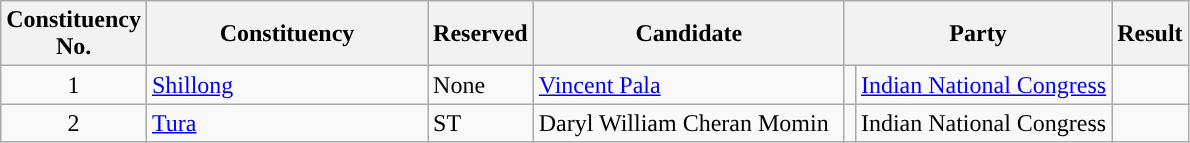<table class= "wikitable sortable">
<tr>
<th>Constituency <br> No.</th>
<th style="width:180px;">Constituency</th>
<th>Reserved</th>
<th style="width:200px;">Candidate</th>
<th colspan=2>Party</th>
<th>Result</th>
</tr>
<tr>
<td align="center">1</td>
<td><a href='#'>Shillong</a></td>
<td>None</td>
<td><a href='#'>Vincent Pala</a></td>
<td></td>
<td><a href='#'>Indian National Congress</a></td>
<td></td>
</tr>
<tr>
<td align="center">2</td>
<td><a href='#'>Tura</a></td>
<td>ST</td>
<td>Daryl William Cheran Momin</td>
<td></td>
<td>Indian National Congress</td>
<td></td>
</tr>
</table>
